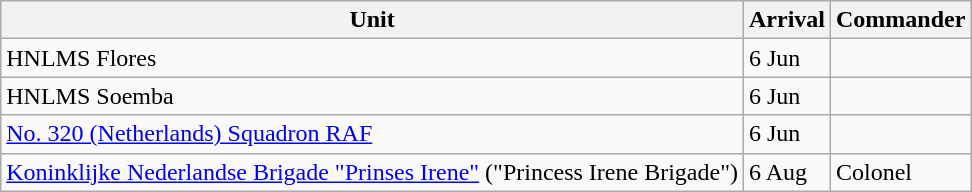<table class="wikitable">
<tr>
<th>Unit</th>
<th>Arrival</th>
<th>Commander</th>
</tr>
<tr>
<td>HNLMS Flores</td>
<td>6 Jun</td>
<td></td>
</tr>
<tr>
<td>HNLMS Soemba</td>
<td>6 Jun</td>
<td></td>
</tr>
<tr>
<td><a href='#'>No. 320 (Netherlands) Squadron RAF</a></td>
<td>6 Jun</td>
<td></td>
</tr>
<tr>
<td><a href='#'>Koninklijke Nederlandse Brigade "Prinses Irene"</a> ("Princess Irene Brigade")</td>
<td>6 Aug</td>
<td>Colonel </td>
</tr>
</table>
